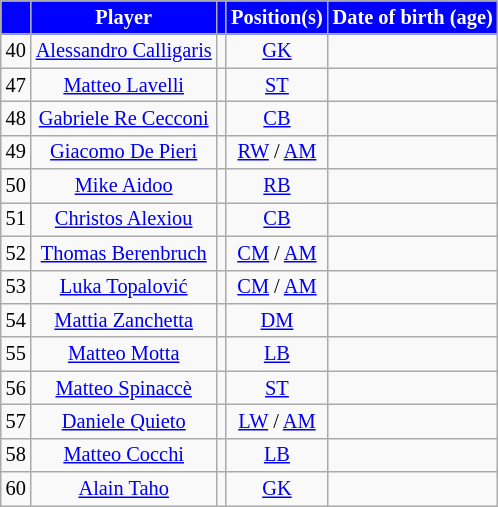<table class="wikitable" style="font-size:85%; text-align:center">
<tr>
<th style="background:#0000FF; color:white; text-align:center;"></th>
<th style="background:#0000FF; color:white; text-align:center;">Player</th>
<th style="background:#0000FF; color:white; text-align:center;"></th>
<th style="background:#0000FF; color:white; text-align:center;">Position(s)</th>
<th style="background:#0000FF; color:white; text-align:center;">Date of birth (age)</th>
</tr>
<tr>
<td>40</td>
<td><a href='#'>Alessandro Calligaris</a></td>
<td></td>
<td><a href='#'>GK</a></td>
<td></td>
</tr>
<tr>
<td>47</td>
<td><a href='#'>Matteo Lavelli</a></td>
<td></td>
<td><a href='#'>ST</a></td>
<td></td>
</tr>
<tr>
<td>48</td>
<td><a href='#'>Gabriele Re Cecconi</a></td>
<td></td>
<td><a href='#'>CB</a></td>
<td></td>
</tr>
<tr>
<td>49</td>
<td><a href='#'>Giacomo De Pieri</a></td>
<td></td>
<td><a href='#'>RW</a> / <a href='#'>AM</a></td>
<td></td>
</tr>
<tr>
<td>50</td>
<td><a href='#'>Mike Aidoo</a></td>
<td></td>
<td><a href='#'>RB</a></td>
<td></td>
</tr>
<tr>
<td>51</td>
<td><a href='#'>Christos Alexiou</a></td>
<td></td>
<td><a href='#'>CB</a></td>
<td></td>
</tr>
<tr>
<td>52</td>
<td><a href='#'>Thomas Berenbruch</a></td>
<td></td>
<td><a href='#'>CM</a> / <a href='#'>AM</a></td>
<td></td>
</tr>
<tr>
<td>53</td>
<td><a href='#'>Luka Topalović</a></td>
<td></td>
<td><a href='#'>CM</a> / <a href='#'>AM</a></td>
<td></td>
</tr>
<tr>
<td>54</td>
<td><a href='#'>Mattia Zanchetta</a></td>
<td></td>
<td><a href='#'>DM</a></td>
<td></td>
</tr>
<tr>
<td>55</td>
<td><a href='#'>Matteo Motta</a></td>
<td></td>
<td><a href='#'>LB</a></td>
<td></td>
</tr>
<tr>
<td>56</td>
<td><a href='#'>Matteo Spinaccè</a></td>
<td></td>
<td><a href='#'>ST</a></td>
<td></td>
</tr>
<tr>
<td>57</td>
<td><a href='#'>Daniele Quieto</a></td>
<td></td>
<td><a href='#'>LW</a> / <a href='#'>AM</a></td>
<td></td>
</tr>
<tr>
<td>58</td>
<td><a href='#'>Matteo Cocchi</a></td>
<td></td>
<td><a href='#'>LB</a></td>
<td></td>
</tr>
<tr>
<td>60</td>
<td><a href='#'>Alain Taho</a></td>
<td></td>
<td><a href='#'>GK</a></td>
<td></td>
</tr>
</table>
